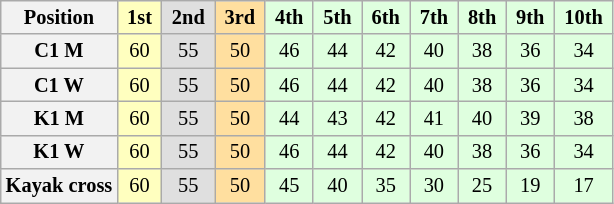<table class="wikitable" style="font-size:85%; text-align:center">
<tr>
<th>Position</th>
<td style="background:#ffffbf;"> <strong>1st</strong> </td>
<td style="background:#dfdfdf;"> <strong>2nd</strong> </td>
<td style="background:#ffdf9f;"> <strong>3rd</strong> </td>
<td style="background:#dfffdf;"> <strong>4th</strong> </td>
<td style="background:#dfffdf;"> <strong>5th</strong> </td>
<td style="background:#dfffdf;"> <strong>6th</strong> </td>
<td style="background:#dfffdf;"> <strong>7th</strong> </td>
<td style="background:#dfffdf;"> <strong>8th</strong> </td>
<td style="background:#dfffdf;"> <strong>9th</strong> </td>
<td style="background:#dfffdf;"> <strong>10th</strong> </td>
</tr>
<tr>
<th>C1 M</th>
<td style="background:#ffffbf;">60</td>
<td style="background:#dfdfdf;">55</td>
<td style="background:#ffdf9f;">50</td>
<td style="background:#dfffdf;">46</td>
<td style="background:#dfffdf;">44</td>
<td style="background:#dfffdf;">42</td>
<td style="background:#dfffdf;">40</td>
<td style="background:#dfffdf;">38</td>
<td style="background:#dfffdf;">36</td>
<td style="background:#dfffdf;">34</td>
</tr>
<tr>
<th>C1 W</th>
<td style="background:#ffffbf;">60</td>
<td style="background:#dfdfdf;">55</td>
<td style="background:#ffdf9f;">50</td>
<td style="background:#dfffdf;">46</td>
<td style="background:#dfffdf;">44</td>
<td style="background:#dfffdf;">42</td>
<td style="background:#dfffdf;">40</td>
<td style="background:#dfffdf;">38</td>
<td style="background:#dfffdf;">36</td>
<td style="background:#dfffdf;">34</td>
</tr>
<tr>
<th>K1 M</th>
<td style="background:#ffffbf;">60</td>
<td style="background:#dfdfdf;">55</td>
<td style="background:#ffdf9f;">50</td>
<td style="background:#dfffdf;">44</td>
<td style="background:#dfffdf;">43</td>
<td style="background:#dfffdf;">42</td>
<td style="background:#dfffdf;">41</td>
<td style="background:#dfffdf;">40</td>
<td style="background:#dfffdf;">39</td>
<td style="background:#dfffdf;">38</td>
</tr>
<tr>
<th>K1 W</th>
<td style="background:#ffffbf;">60</td>
<td style="background:#dfdfdf;">55</td>
<td style="background:#ffdf9f;">50</td>
<td style="background:#dfffdf;">46</td>
<td style="background:#dfffdf;">44</td>
<td style="background:#dfffdf;">42</td>
<td style="background:#dfffdf;">40</td>
<td style="background:#dfffdf;">38</td>
<td style="background:#dfffdf;">36</td>
<td style="background:#dfffdf;">34</td>
</tr>
<tr>
<th>Kayak cross</th>
<td style="background:#ffffbf;">60</td>
<td style="background:#dfdfdf;">55</td>
<td style="background:#ffdf9f;">50</td>
<td style="background:#dfffdf;">45</td>
<td style="background:#dfffdf;">40</td>
<td style="background:#dfffdf;">35</td>
<td style="background:#dfffdf;">30</td>
<td style="background:#dfffdf;">25</td>
<td style="background:#dfffdf;">19</td>
<td style="background:#dfffdf;">17</td>
</tr>
</table>
